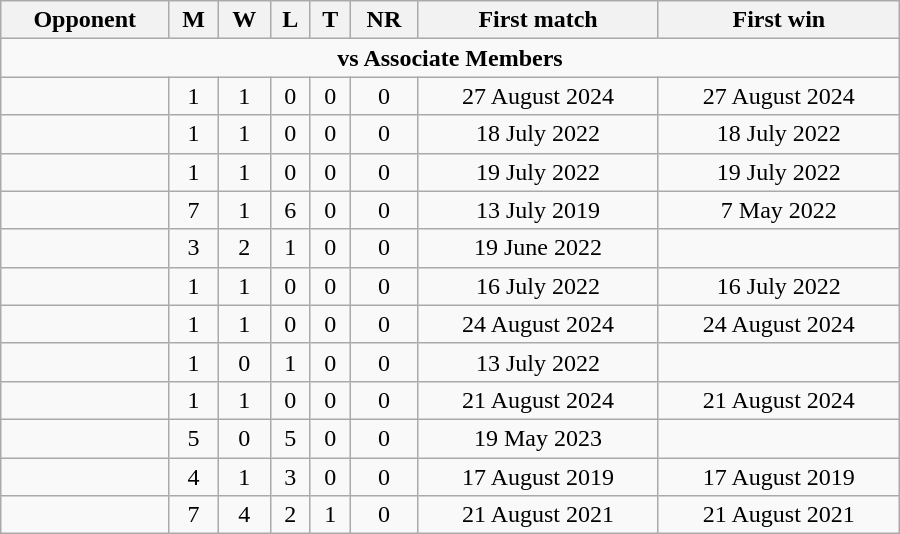<table class="wikitable" style="text-align: center; width: 600px;">
<tr>
<th>Opponent</th>
<th>M</th>
<th>W</th>
<th>L</th>
<th>T</th>
<th>NR</th>
<th>First match</th>
<th>First win</th>
</tr>
<tr>
<td colspan="8" style="text-align:center;"><strong>vs Associate Members</strong></td>
</tr>
<tr>
<td align=left></td>
<td>1</td>
<td>1</td>
<td>0</td>
<td>0</td>
<td>0</td>
<td>27 August 2024</td>
<td>27 August 2024</td>
</tr>
<tr>
<td align=left></td>
<td>1</td>
<td>1</td>
<td>0</td>
<td>0</td>
<td>0</td>
<td>18 July 2022</td>
<td>18 July 2022</td>
</tr>
<tr>
<td align=left></td>
<td>1</td>
<td>1</td>
<td>0</td>
<td>0</td>
<td>0</td>
<td>19 July 2022</td>
<td>19 July 2022</td>
</tr>
<tr>
<td align=left></td>
<td>7</td>
<td>1</td>
<td>6</td>
<td>0</td>
<td>0</td>
<td>13 July 2019</td>
<td>7 May 2022</td>
</tr>
<tr>
<td align=left></td>
<td>3</td>
<td>2</td>
<td>1</td>
<td>0</td>
<td>0</td>
<td>19 June 2022</td>
<td></td>
</tr>
<tr>
<td align=left></td>
<td>1</td>
<td>1</td>
<td>0</td>
<td>0</td>
<td>0</td>
<td>16 July 2022</td>
<td>16 July 2022</td>
</tr>
<tr>
<td align=left></td>
<td>1</td>
<td>1</td>
<td>0</td>
<td>0</td>
<td>0</td>
<td>24 August 2024</td>
<td>24 August 2024</td>
</tr>
<tr>
<td align=left></td>
<td>1</td>
<td>0</td>
<td>1</td>
<td>0</td>
<td>0</td>
<td>13 July 2022</td>
<td></td>
</tr>
<tr>
<td align=left></td>
<td>1</td>
<td>1</td>
<td>0</td>
<td>0</td>
<td>0</td>
<td>21 August 2024</td>
<td>21 August 2024</td>
</tr>
<tr>
<td align=left></td>
<td>5</td>
<td>0</td>
<td>5</td>
<td>0</td>
<td>0</td>
<td>19 May 2023</td>
<td></td>
</tr>
<tr>
<td align=left></td>
<td>4</td>
<td>1</td>
<td>3</td>
<td>0</td>
<td>0</td>
<td>17 August 2019</td>
<td>17 August 2019</td>
</tr>
<tr>
<td align=left></td>
<td>7</td>
<td>4</td>
<td>2</td>
<td>1</td>
<td>0</td>
<td>21 August 2021</td>
<td>21 August 2021</td>
</tr>
</table>
